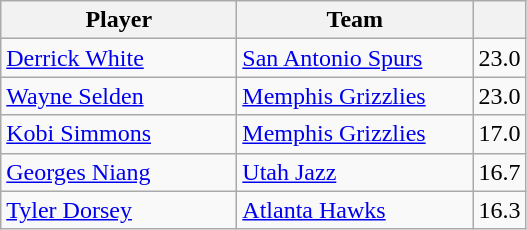<table class="wikitable" style="text-align:left">
<tr>
<th width="150px">Player</th>
<th width="150px">Team</th>
<th width="25px"></th>
</tr>
<tr>
<td><a href='#'>Derrick White</a></td>
<td><a href='#'>San Antonio Spurs</a></td>
<td align="center">23.0</td>
</tr>
<tr>
<td><a href='#'>Wayne Selden</a></td>
<td><a href='#'>Memphis Grizzlies</a></td>
<td align="center">23.0</td>
</tr>
<tr>
<td><a href='#'>Kobi Simmons</a></td>
<td><a href='#'>Memphis Grizzlies</a></td>
<td align="center">17.0</td>
</tr>
<tr>
<td><a href='#'>Georges Niang</a></td>
<td><a href='#'>Utah Jazz</a></td>
<td align="center">16.7</td>
</tr>
<tr>
<td><a href='#'>Tyler Dorsey</a></td>
<td><a href='#'>Atlanta Hawks</a></td>
<td align="center">16.3</td>
</tr>
</table>
